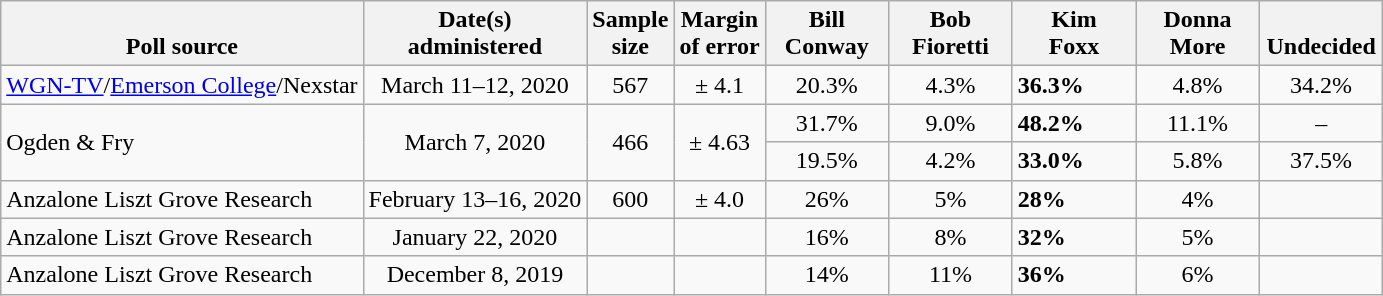<table class="wikitable">
<tr valign=bottom>
<th>Poll source</th>
<th>Date(s)<br>administered</th>
<th>Sample<br>size</th>
<th>Margin<br>of error</th>
<th style="width:75px;">Bill<br>Conway</th>
<th style="width:75px;">Bob<br>Fioretti</th>
<th style="width:75px;">Kim <br>Foxx</th>
<th style="width:75px;">Donna<br>More</th>
<th style="width:75px;">Undecided</th>
</tr>
<tr>
<td><a href='#'>WGN-TV</a>/<a href='#'>Emerson College</a>/Nexstar</td>
<td align=center>March 11–12, 2020</td>
<td align=center>567</td>
<td align=center>± 4.1</td>
<td align=center>20.3%</td>
<td align=center>4.3%</td>
<td><strong>36.3%</strong></td>
<td align=center>4.8%</td>
<td align=center>34.2%</td>
</tr>
<tr>
<td rowspan=2>Ogden & Fry</td>
<td rowspan=2 align=center>March 7, 2020</td>
<td rowspan=2 align=center>466</td>
<td rowspan=2 align=center>± 4.63</td>
<td align=center>31.7%</td>
<td align=center>9.0%</td>
<td><strong>48.2%</strong></td>
<td align=center>11.1%</td>
<td align=center>–</td>
</tr>
<tr>
<td align=center>19.5%</td>
<td align=center>4.2%</td>
<td><strong>33.0%</strong></td>
<td align=center>5.8%</td>
<td align=center>37.5%</td>
</tr>
<tr>
<td>Anzalone Liszt Grove Research</td>
<td align=center>February 13–16, 2020</td>
<td align=center>600</td>
<td align=center>± 4.0</td>
<td align=center>26%</td>
<td align=center>5%</td>
<td><strong>28%</strong></td>
<td align=center>4%</td>
<td align=center></td>
</tr>
<tr>
<td>Anzalone Liszt Grove Research</td>
<td align=center>January 22, 2020</td>
<td align=center></td>
<td align=center></td>
<td align=center>16%</td>
<td align=center>8%</td>
<td><strong>32%</strong></td>
<td align=center>5%</td>
<td align=center></td>
</tr>
<tr>
<td>Anzalone Liszt Grove Research</td>
<td align=center>December 8, 2019</td>
<td align=center></td>
<td align=center></td>
<td align=center>14%</td>
<td align=center>11%</td>
<td><strong>36%</strong></td>
<td align=center>6%</td>
<td align=center></td>
</tr>
</table>
